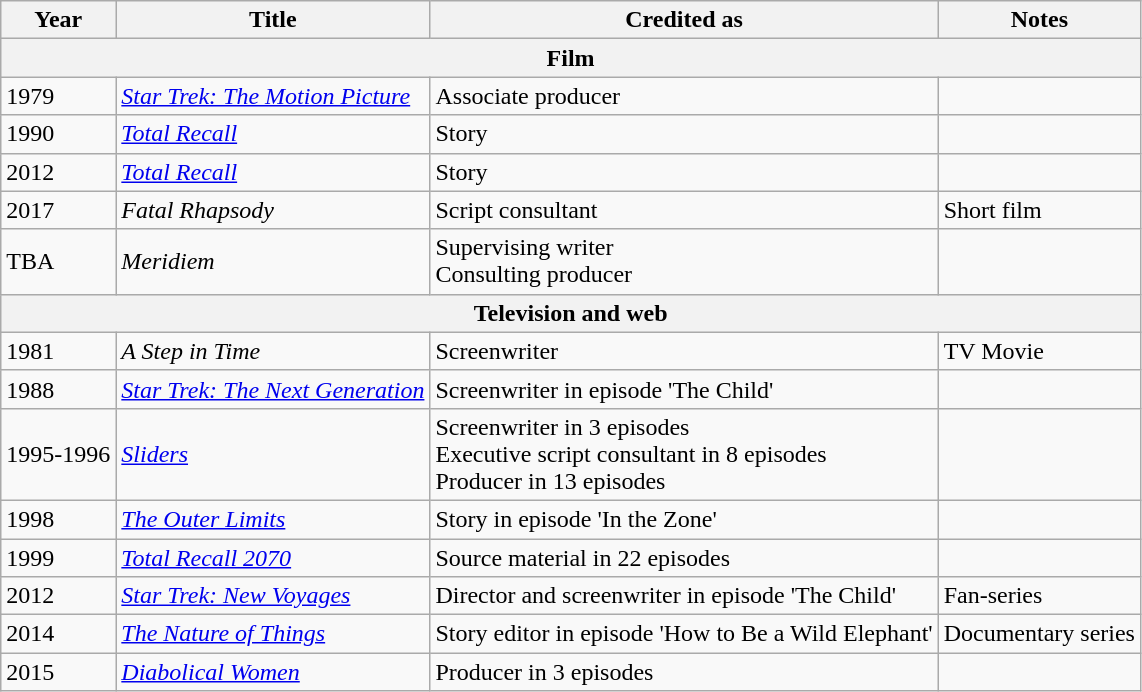<table class="wikitable">
<tr>
<th>Year</th>
<th>Title</th>
<th>Credited as</th>
<th>Notes</th>
</tr>
<tr>
<th colspan="4">Film</th>
</tr>
<tr>
<td>1979</td>
<td><em><a href='#'>Star Trek: The Motion Picture</a></em></td>
<td>Associate producer</td>
<td></td>
</tr>
<tr>
<td>1990</td>
<td><em><a href='#'>Total Recall</a></em></td>
<td>Story</td>
<td></td>
</tr>
<tr>
<td>2012</td>
<td><em><a href='#'>Total Recall</a></em></td>
<td>Story</td>
<td></td>
</tr>
<tr>
<td>2017</td>
<td><em>Fatal Rhapsody</em></td>
<td>Script consultant</td>
<td>Short film</td>
</tr>
<tr>
<td>TBA</td>
<td><em>Meridiem</em></td>
<td>Supervising writer<br>Consulting producer</td>
<td></td>
</tr>
<tr>
<th colspan="4">Television and web</th>
</tr>
<tr>
<td>1981</td>
<td><em>A Step in Time</em></td>
<td>Screenwriter</td>
<td>TV Movie</td>
</tr>
<tr>
<td>1988</td>
<td><em><a href='#'>Star Trek: The Next Generation</a></em></td>
<td>Screenwriter in episode 'The Child'</td>
<td></td>
</tr>
<tr>
<td>1995-1996</td>
<td><em><a href='#'>Sliders</a></em></td>
<td>Screenwriter in 3 episodes<br>Executive script consultant in 8 episodes<br>Producer in 13 episodes</td>
<td></td>
</tr>
<tr>
<td>1998</td>
<td><em><a href='#'>The Outer Limits</a></em></td>
<td>Story in episode 'In the Zone'</td>
<td></td>
</tr>
<tr>
<td>1999</td>
<td><em><a href='#'>Total Recall 2070</a></em></td>
<td>Source material in 22 episodes</td>
<td></td>
</tr>
<tr>
<td>2012</td>
<td><em><a href='#'>Star Trek: New Voyages</a></em></td>
<td>Director and screenwriter in episode 'The Child'</td>
<td>Fan-series</td>
</tr>
<tr>
<td>2014</td>
<td><em><a href='#'>The Nature of Things</a></em></td>
<td>Story editor in episode 'How to Be a Wild Elephant'</td>
<td>Documentary series</td>
</tr>
<tr>
<td>2015</td>
<td><em><a href='#'>Diabolical Women</a></em></td>
<td>Producer in 3 episodes</td>
<td></td>
</tr>
</table>
